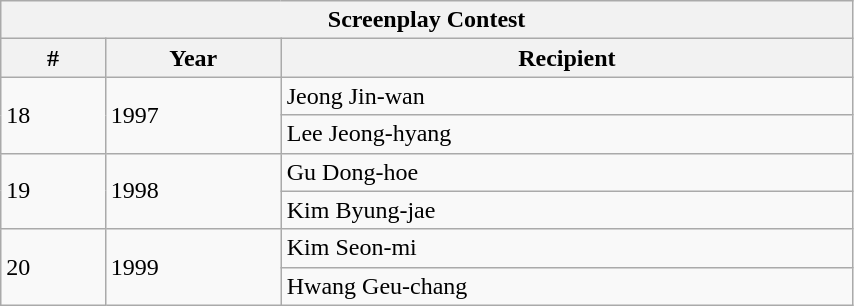<table class="wikitable collapsible collapsed" style="width:45%">
<tr>
<th colspan="4">Screenplay Contest</th>
</tr>
<tr>
<th>#</th>
<th>Year</th>
<th>Recipient</th>
</tr>
<tr>
<td rowspan=2>18</td>
<td rowspan=2>1997</td>
<td>Jeong Jin-wan</td>
</tr>
<tr>
<td>Lee Jeong-hyang</td>
</tr>
<tr>
<td rowspan=2>19</td>
<td rowspan=2>1998</td>
<td>Gu Dong-hoe</td>
</tr>
<tr>
<td>Kim Byung-jae</td>
</tr>
<tr>
<td rowspan=2>20</td>
<td rowspan=2>1999</td>
<td>Kim Seon-mi</td>
</tr>
<tr>
<td>Hwang Geu-chang</td>
</tr>
</table>
